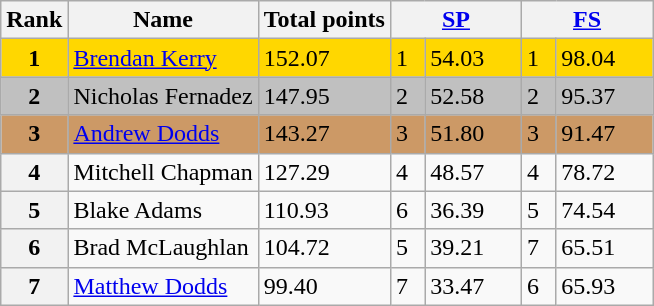<table class="wikitable sortable">
<tr>
<th>Rank</th>
<th>Name</th>
<th>Total points</th>
<th colspan="2" width="80px"><a href='#'>SP</a></th>
<th colspan="2" width="80px"><a href='#'>FS</a></th>
</tr>
<tr bgcolor="gold">
<td align="center"><strong>1</strong></td>
<td><a href='#'>Brendan Kerry</a></td>
<td>152.07</td>
<td>1</td>
<td>54.03</td>
<td>1</td>
<td>98.04</td>
</tr>
<tr bgcolor="silver">
<td align="center"><strong>2</strong></td>
<td>Nicholas Fernadez</td>
<td>147.95</td>
<td>2</td>
<td>52.58</td>
<td>2</td>
<td>95.37</td>
</tr>
<tr bgcolor="cc9966">
<td align="center"><strong>3</strong></td>
<td><a href='#'>Andrew Dodds</a></td>
<td>143.27</td>
<td>3</td>
<td>51.80</td>
<td>3</td>
<td>91.47</td>
</tr>
<tr>
<th>4</th>
<td>Mitchell Chapman</td>
<td>127.29</td>
<td>4</td>
<td>48.57</td>
<td>4</td>
<td>78.72</td>
</tr>
<tr>
<th>5</th>
<td>Blake Adams</td>
<td>110.93</td>
<td>6</td>
<td>36.39</td>
<td>5</td>
<td>74.54</td>
</tr>
<tr>
<th>6</th>
<td>Brad McLaughlan</td>
<td>104.72</td>
<td>5</td>
<td>39.21</td>
<td>7</td>
<td>65.51</td>
</tr>
<tr>
<th>7</th>
<td><a href='#'>Matthew Dodds</a></td>
<td>99.40</td>
<td>7</td>
<td>33.47</td>
<td>6</td>
<td>65.93</td>
</tr>
</table>
